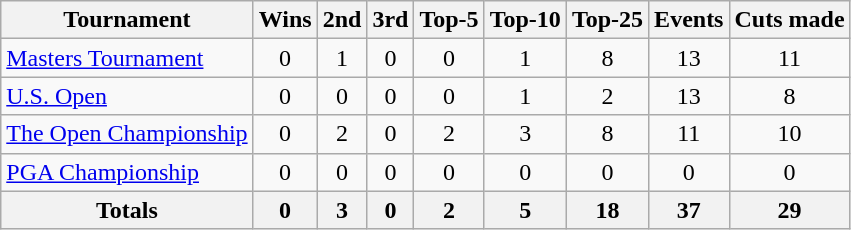<table class=wikitable style=text-align:center>
<tr>
<th>Tournament</th>
<th>Wins</th>
<th>2nd</th>
<th>3rd</th>
<th>Top-5</th>
<th>Top-10</th>
<th>Top-25</th>
<th>Events</th>
<th>Cuts made</th>
</tr>
<tr>
<td align=left><a href='#'>Masters Tournament</a></td>
<td>0</td>
<td>1</td>
<td>0</td>
<td>0</td>
<td>1</td>
<td>8</td>
<td>13</td>
<td>11</td>
</tr>
<tr>
<td align=left><a href='#'>U.S. Open</a></td>
<td>0</td>
<td>0</td>
<td>0</td>
<td>0</td>
<td>1</td>
<td>2</td>
<td>13</td>
<td>8</td>
</tr>
<tr>
<td align=left><a href='#'>The Open Championship</a></td>
<td>0</td>
<td>2</td>
<td>0</td>
<td>2</td>
<td>3</td>
<td>8</td>
<td>11</td>
<td>10</td>
</tr>
<tr>
<td align=left><a href='#'>PGA Championship</a></td>
<td>0</td>
<td>0</td>
<td>0</td>
<td>0</td>
<td>0</td>
<td>0</td>
<td>0</td>
<td>0</td>
</tr>
<tr>
<th>Totals</th>
<th>0</th>
<th>3</th>
<th>0</th>
<th>2</th>
<th>5</th>
<th>18</th>
<th>37</th>
<th>29</th>
</tr>
</table>
